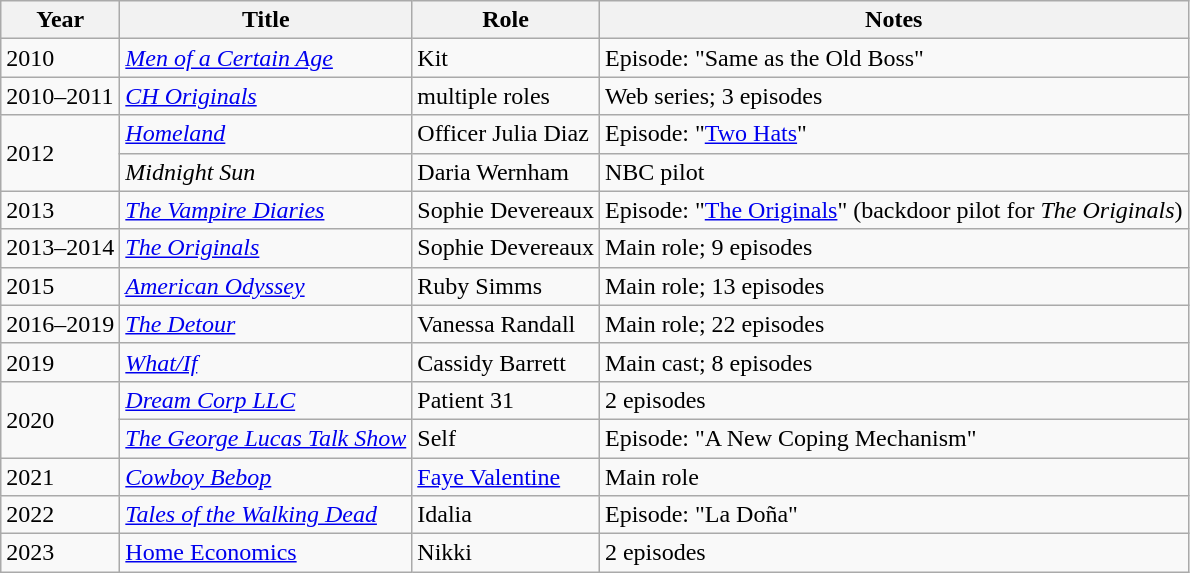<table class="wikitable sortable">
<tr>
<th>Year</th>
<th>Title</th>
<th>Role</th>
<th>Notes</th>
</tr>
<tr>
<td>2010</td>
<td><em><a href='#'>Men of a Certain Age</a></em></td>
<td>Kit</td>
<td>Episode: "Same as the Old Boss"</td>
</tr>
<tr>
<td>2010–2011</td>
<td><em><a href='#'>CH Originals</a></em></td>
<td>multiple roles</td>
<td>Web series; 3 episodes</td>
</tr>
<tr>
<td rowspan="2">2012</td>
<td><em><a href='#'>Homeland</a></em></td>
<td>Officer Julia Diaz</td>
<td>Episode: "<a href='#'>Two Hats</a>"</td>
</tr>
<tr>
<td><em>Midnight Sun</em></td>
<td>Daria Wernham</td>
<td>NBC pilot</td>
</tr>
<tr>
<td>2013</td>
<td><em><a href='#'>The Vampire Diaries</a></em></td>
<td>Sophie Devereaux</td>
<td>Episode: "<a href='#'>The Originals</a>" (backdoor pilot for <em>The Originals</em>)</td>
</tr>
<tr>
<td>2013–2014</td>
<td><em><a href='#'>The Originals</a></em></td>
<td>Sophie Devereaux</td>
<td>Main role; 9 episodes</td>
</tr>
<tr>
<td>2015</td>
<td><em><a href='#'>American Odyssey</a></em></td>
<td>Ruby Simms</td>
<td>Main role; 13 episodes</td>
</tr>
<tr>
<td>2016–2019</td>
<td><em><a href='#'>The Detour</a></em></td>
<td>Vanessa Randall</td>
<td>Main role; 22 episodes</td>
</tr>
<tr>
<td>2019</td>
<td><em><a href='#'>What/If</a></em></td>
<td>Cassidy Barrett</td>
<td>Main cast; 8 episodes</td>
</tr>
<tr>
<td rowspan="2">2020</td>
<td><em><a href='#'>Dream Corp LLC</a></em></td>
<td>Patient 31</td>
<td>2 episodes</td>
</tr>
<tr>
<td><em><a href='#'>The George Lucas Talk Show</a></em></td>
<td>Self</td>
<td>Episode: "A New Coping Mechanism"</td>
</tr>
<tr>
<td>2021</td>
<td><a href='#'><em>Cowboy Bebop</em></a></td>
<td><a href='#'>Faye Valentine</a></td>
<td>Main role</td>
</tr>
<tr>
<td>2022</td>
<td><em><a href='#'>Tales of the Walking Dead</a></em></td>
<td>Idalia</td>
<td>Episode: "La Doña"</td>
</tr>
<tr>
<td>2023</td>
<td><em><a href='#'></em>Home Economics<em></a></em></td>
<td>Nikki</td>
<td>2 episodes</td>
</tr>
</table>
